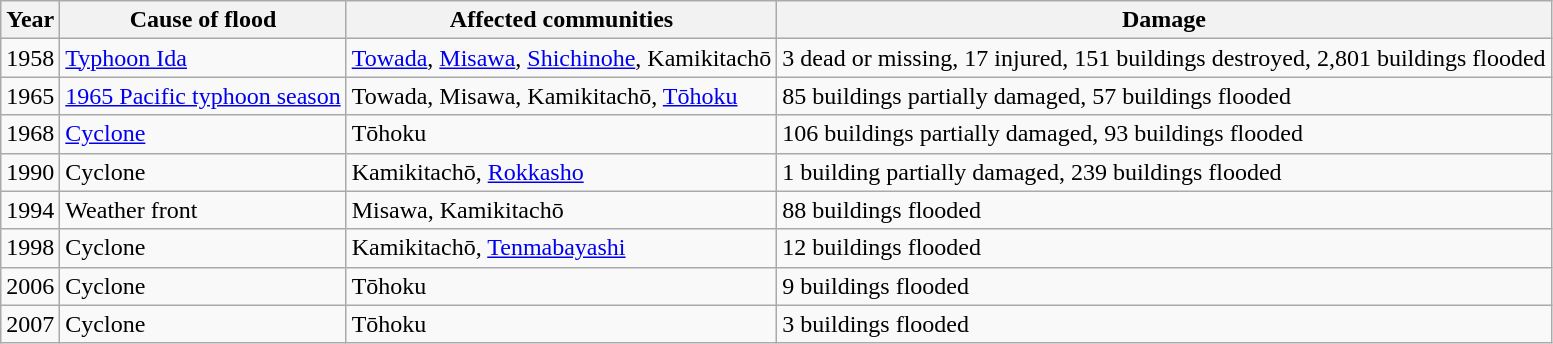<table class="wikitable">
<tr>
<th>Year</th>
<th>Cause of flood</th>
<th>Affected communities</th>
<th>Damage</th>
</tr>
<tr>
<td>1958</td>
<td><a href='#'>Typhoon Ida</a></td>
<td><a href='#'>Towada</a>, <a href='#'>Misawa</a>, <a href='#'>Shichinohe</a>, Kamikitachō</td>
<td>3 dead or missing, 17 injured, 151 buildings destroyed, 2,801 buildings flooded</td>
</tr>
<tr>
<td>1965</td>
<td><a href='#'>1965 Pacific typhoon season</a></td>
<td>Towada, Misawa, Kamikitachō, <a href='#'>Tōhoku</a></td>
<td>85 buildings partially damaged, 57 buildings flooded</td>
</tr>
<tr>
<td>1968</td>
<td><a href='#'>Cyclone</a></td>
<td>Tōhoku</td>
<td>106 buildings partially damaged, 93 buildings flooded</td>
</tr>
<tr>
<td>1990</td>
<td>Cyclone</td>
<td>Kamikitachō, <a href='#'>Rokkasho</a></td>
<td>1 building partially damaged, 239 buildings flooded</td>
</tr>
<tr>
<td>1994</td>
<td>Weather front</td>
<td>Misawa, Kamikitachō</td>
<td>88 buildings flooded</td>
</tr>
<tr>
<td>1998</td>
<td>Cyclone</td>
<td>Kamikitachō, <a href='#'>Tenmabayashi</a></td>
<td>12 buildings flooded</td>
</tr>
<tr>
<td>2006</td>
<td>Cyclone</td>
<td>Tōhoku</td>
<td>9 buildings flooded</td>
</tr>
<tr>
<td>2007</td>
<td>Cyclone</td>
<td>Tōhoku</td>
<td>3 buildings flooded</td>
</tr>
</table>
